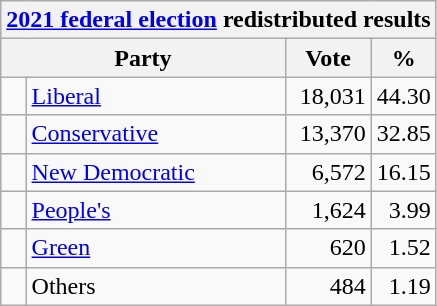<table class="wikitable">
<tr>
<th colspan="4"><a href='#'>2021 federal election</a> redistributed results</th>
</tr>
<tr>
<th bgcolor="#DDDDFF" width="130px" colspan="2">Party</th>
<th bgcolor="#DDDDFF" width="50px">Vote</th>
<th bgcolor="#DDDDFF" width="30px">%</th>
</tr>
<tr>
<td> </td>
<td><a href='#'>Liberal</a></td>
<td align=right>18,031</td>
<td align=right>44.30</td>
</tr>
<tr>
<td> </td>
<td><a href='#'>Conservative</a></td>
<td align=right>13,370</td>
<td align=right>32.85</td>
</tr>
<tr>
<td> </td>
<td><a href='#'>New Democratic</a></td>
<td align=right>6,572</td>
<td align=right>16.15</td>
</tr>
<tr>
<td> </td>
<td><a href='#'>People's</a></td>
<td align=right>1,624</td>
<td align=right>3.99</td>
</tr>
<tr>
<td> </td>
<td><a href='#'>Green</a></td>
<td align=right>620</td>
<td align=right>1.52</td>
</tr>
<tr>
<td> </td>
<td>Others</td>
<td align=right>484</td>
<td align=right>1.19</td>
</tr>
</table>
